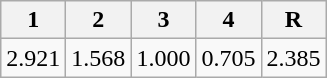<table class=wikitable>
<tr>
<th>1</th>
<th>2</th>
<th>3</th>
<th>4</th>
<th>R</th>
</tr>
<tr>
<td>2.921</td>
<td>1.568</td>
<td>1.000</td>
<td>0.705</td>
<td>2.385</td>
</tr>
</table>
